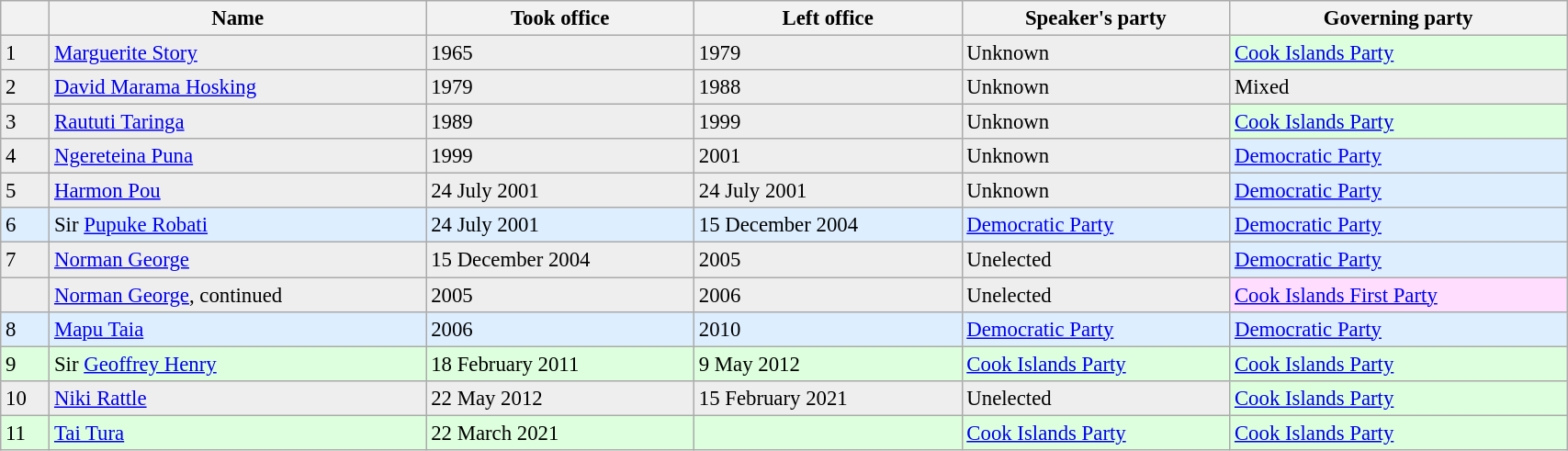<table class="wikitable" style="font-size: 95%;" width=90%>
<tr>
<th></th>
<th>Name</th>
<th>Took office</th>
<th>Left office</th>
<th>Speaker's party</th>
<th>Governing party</th>
</tr>
<tr style="background:#EEEEEE;">
<td>1</td>
<td><a href='#'>Marguerite Story</a></td>
<td>1965</td>
<td>1979</td>
<td>Unknown</td>
<td style="background:#DDFFDD;"><a href='#'>Cook Islands Party</a></td>
</tr>
<tr style="background:#EEEEEE;">
<td>2</td>
<td><a href='#'>David Marama Hosking</a></td>
<td>1979</td>
<td>1988</td>
<td>Unknown</td>
<td>Mixed</td>
</tr>
<tr style="background:#EEEEEE;">
<td>3</td>
<td><a href='#'>Raututi Taringa</a></td>
<td>1989</td>
<td>1999</td>
<td>Unknown</td>
<td style="background:#DDFFDD;"><a href='#'>Cook Islands Party</a></td>
</tr>
<tr style="background:#EEEEEE;">
<td>4</td>
<td><a href='#'>Ngereteina Puna</a></td>
<td>1999</td>
<td>2001</td>
<td>Unknown</td>
<td style="background:#DDEEFF;"><a href='#'>Democratic Party</a></td>
</tr>
<tr style="background:#EEEEEE;">
<td>5</td>
<td><a href='#'>Harmon Pou</a></td>
<td>24 July 2001</td>
<td>24 July 2001</td>
<td>Unknown</td>
<td style="background:#DDEEFF;"><a href='#'>Democratic Party</a></td>
</tr>
<tr style="background:#DDEEFF;">
<td>6</td>
<td>Sir <a href='#'>Pupuke Robati</a></td>
<td>24 July 2001</td>
<td>15 December 2004</td>
<td><a href='#'>Democratic Party</a></td>
<td style="background:#DDEEFF;"><a href='#'>Democratic Party</a></td>
</tr>
<tr style="background:#EEEEEE;">
<td>7</td>
<td><a href='#'>Norman George</a></td>
<td>15 December 2004</td>
<td>2005</td>
<td>Unelected</td>
<td style="background:#DDEEFF;"><a href='#'>Democratic Party</a></td>
</tr>
<tr style="background:#EEEEEE;">
<td></td>
<td><a href='#'>Norman George</a>, continued</td>
<td>2005</td>
<td>2006</td>
<td>Unelected</td>
<td style="background:#FFDDFF;"><a href='#'>Cook Islands First Party</a></td>
</tr>
<tr style="background:#DDEEFF;">
<td>8</td>
<td><a href='#'>Mapu Taia</a></td>
<td>2006</td>
<td>2010</td>
<td><a href='#'>Democratic Party</a></td>
<td><a href='#'>Democratic Party</a></td>
</tr>
<tr style="background:#DDFFDD;">
<td>9</td>
<td>Sir <a href='#'>Geoffrey Henry</a></td>
<td>18 February 2011</td>
<td>9 May 2012</td>
<td><a href='#'>Cook Islands Party</a></td>
<td><a href='#'>Cook Islands Party</a></td>
</tr>
<tr style="background:#EEEEEE;">
<td>10</td>
<td><a href='#'>Niki Rattle</a></td>
<td>22 May 2012</td>
<td>15 February 2021</td>
<td>Unelected</td>
<td style="background:#DDFFDD;"><a href='#'>Cook Islands Party</a></td>
</tr>
<tr style="background:#DDFFDD;">
<td>11</td>
<td><a href='#'>Tai Tura</a></td>
<td>22 March 2021</td>
<td></td>
<td><a href='#'>Cook Islands Party</a></td>
<td style="background:#DDFFDD;"><a href='#'>Cook Islands Party</a></td>
</tr>
</table>
